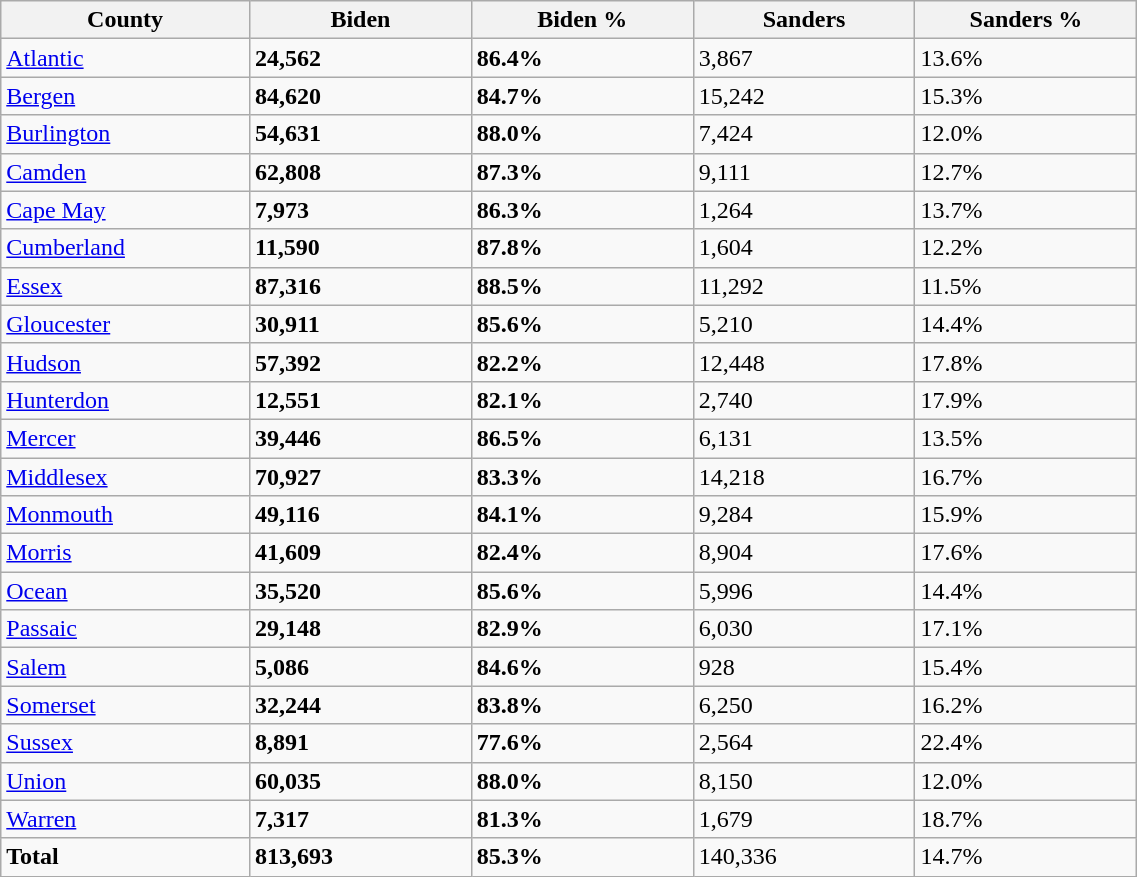<table width="60%" class="wikitable sortable">
<tr>
<th width="11%">County</th>
<th width="10%">Biden</th>
<th width="10%">Biden %</th>
<th width="10%">Sanders</th>
<th width="10%">Sanders %</th>
</tr>
<tr>
<td><a href='#'>Atlantic</a></td>
<td><strong>24,562</strong></td>
<td><strong>86.4%</strong></td>
<td>3,867</td>
<td>13.6%</td>
</tr>
<tr>
<td><a href='#'>Bergen</a></td>
<td><strong>84,620</strong></td>
<td><strong>84.7%</strong></td>
<td>15,242</td>
<td>15.3%</td>
</tr>
<tr>
<td><a href='#'>Burlington</a></td>
<td><strong>54,631</strong></td>
<td><strong>88.0%</strong></td>
<td>7,424</td>
<td>12.0%</td>
</tr>
<tr>
<td><a href='#'>Camden</a></td>
<td><strong>62,808</strong></td>
<td><strong>87.3%</strong></td>
<td>9,111</td>
<td>12.7%</td>
</tr>
<tr>
<td><a href='#'>Cape May</a></td>
<td><strong>7,973</strong></td>
<td><strong>86.3%</strong></td>
<td>1,264</td>
<td>13.7%</td>
</tr>
<tr>
<td><a href='#'>Cumberland</a></td>
<td><strong>11,590</strong></td>
<td><strong>87.8%</strong></td>
<td>1,604</td>
<td>12.2%</td>
</tr>
<tr>
<td><a href='#'>Essex</a></td>
<td><strong>87,316</strong></td>
<td><strong>88.5%</strong></td>
<td>11,292</td>
<td>11.5%</td>
</tr>
<tr>
<td><a href='#'>Gloucester</a></td>
<td><strong>30,911</strong></td>
<td><strong>85.6%</strong></td>
<td>5,210</td>
<td>14.4%</td>
</tr>
<tr>
<td><a href='#'>Hudson</a></td>
<td><strong>57,392</strong></td>
<td><strong>82.2%</strong></td>
<td>12,448</td>
<td>17.8%</td>
</tr>
<tr>
<td><a href='#'>Hunterdon</a></td>
<td><strong>12,551</strong></td>
<td><strong>82.1%</strong></td>
<td>2,740</td>
<td>17.9%</td>
</tr>
<tr>
<td><a href='#'>Mercer</a></td>
<td><strong>39,446</strong></td>
<td><strong>86.5%</strong></td>
<td>6,131</td>
<td>13.5%</td>
</tr>
<tr>
<td><a href='#'>Middlesex</a></td>
<td><strong>70,927</strong></td>
<td><strong>83.3%</strong></td>
<td>14,218</td>
<td>16.7%</td>
</tr>
<tr>
<td><a href='#'>Monmouth</a></td>
<td><strong>49,116</strong></td>
<td><strong>84.1%</strong></td>
<td>9,284</td>
<td>15.9%</td>
</tr>
<tr>
<td><a href='#'>Morris</a></td>
<td><strong>41,609</strong></td>
<td><strong>82.4%</strong></td>
<td>8,904</td>
<td>17.6%</td>
</tr>
<tr>
<td><a href='#'>Ocean</a></td>
<td><strong>35,520</strong></td>
<td><strong>85.6%</strong></td>
<td>5,996</td>
<td>14.4%</td>
</tr>
<tr>
<td><a href='#'>Passaic</a></td>
<td><strong>29,148</strong></td>
<td><strong>82.9%</strong></td>
<td>6,030</td>
<td>17.1%</td>
</tr>
<tr>
<td><a href='#'>Salem</a></td>
<td><strong>5,086</strong></td>
<td><strong>84.6%</strong></td>
<td>928</td>
<td>15.4%</td>
</tr>
<tr>
<td><a href='#'>Somerset</a></td>
<td><strong>32,244</strong></td>
<td><strong>83.8%</strong></td>
<td>6,250</td>
<td>16.2%</td>
</tr>
<tr>
<td><a href='#'>Sussex</a></td>
<td><strong>8,891</strong></td>
<td><strong>77.6%</strong></td>
<td>2,564</td>
<td>22.4%</td>
</tr>
<tr>
<td><a href='#'>Union</a></td>
<td><strong>60,035</strong></td>
<td><strong>88.0%</strong></td>
<td>8,150</td>
<td>12.0%</td>
</tr>
<tr>
<td><a href='#'>Warren</a></td>
<td><strong>7,317</strong></td>
<td><strong>81.3%</strong></td>
<td>1,679</td>
<td>18.7%</td>
</tr>
<tr>
<td><strong>Total</strong></td>
<td><strong>813,693</strong></td>
<td><strong>85.3%</strong></td>
<td>140,336</td>
<td>14.7%</td>
</tr>
</table>
